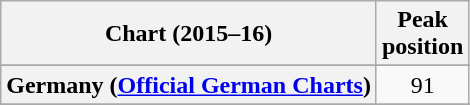<table class="wikitable sortable plainrowheaders" style="text-align:center;">
<tr>
<th>Chart (2015–16)</th>
<th>Peak<br>position</th>
</tr>
<tr>
</tr>
<tr>
</tr>
<tr>
<th scope="row">Germany (<a href='#'>Official German Charts</a>)</th>
<td>91</td>
</tr>
<tr>
</tr>
<tr>
</tr>
<tr>
</tr>
<tr>
</tr>
<tr>
</tr>
<tr>
</tr>
</table>
